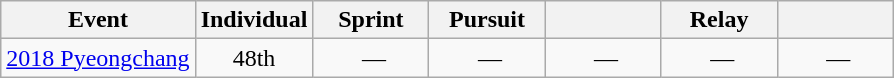<table class="wikitable" style="text-align: center;">
<tr>
<th>Event</th>
<th style="width:70px;">Individual</th>
<th style="width:70px;">Sprint</th>
<th style="width:70px;">Pursuit</th>
<th style="width:70px;"></th>
<th style="width:70px;">Relay</th>
<th style="width:70px;"></th>
</tr>
<tr>
<td align=left> <a href='#'>2018 Pyeongchang</a></td>
<td>48th</td>
<td> —</td>
<td> —</td>
<td> —</td>
<td> —</td>
<td> —</td>
</tr>
</table>
